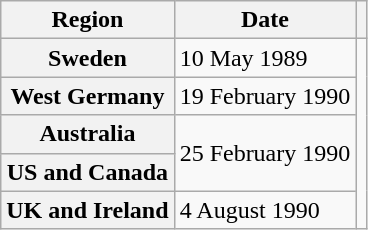<table class="wikitable plainrowheaders">
<tr>
<th scope="col">Region</th>
<th scope="col">Date</th>
<th scope="col"></th>
</tr>
<tr>
<th scope="row">Sweden</th>
<td>10 May 1989</td>
<td rowspan="5" align="center"></td>
</tr>
<tr>
<th scope="row">West Germany</th>
<td>19 February 1990</td>
</tr>
<tr>
<th scope="row">Australia</th>
<td rowspan="2">25 February 1990</td>
</tr>
<tr>
<th scope="row">US and Canada</th>
</tr>
<tr>
<th scope="row">UK and Ireland</th>
<td>4 August 1990</td>
</tr>
</table>
